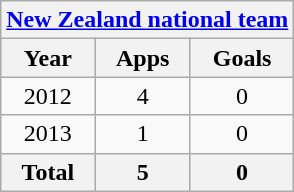<table class="wikitable" style="text-align:center">
<tr>
<th colspan=3><a href='#'>New Zealand national team</a></th>
</tr>
<tr>
<th>Year</th>
<th>Apps</th>
<th>Goals</th>
</tr>
<tr>
<td>2012</td>
<td>4</td>
<td>0</td>
</tr>
<tr>
<td>2013</td>
<td>1</td>
<td>0</td>
</tr>
<tr>
<th>Total</th>
<th>5</th>
<th>0</th>
</tr>
</table>
